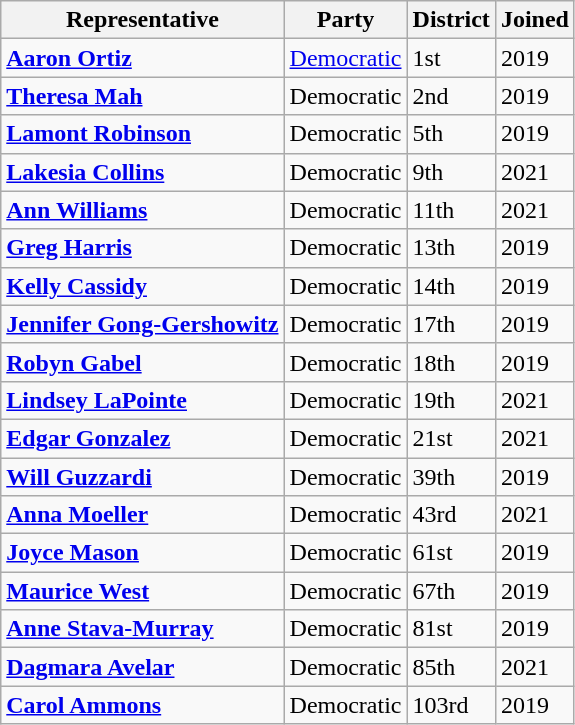<table class="wikitable sortable">
<tr>
<th>Representative</th>
<th>Party</th>
<th>District</th>
<th>Joined</th>
</tr>
<tr>
<td><strong><a href='#'>Aaron Ortiz</a></strong></td>
<td><a href='#'>Democratic</a></td>
<td>1st</td>
<td>2019</td>
</tr>
<tr>
<td><strong><a href='#'>Theresa Mah</a></strong></td>
<td>Democratic</td>
<td>2nd</td>
<td>2019</td>
</tr>
<tr>
<td><strong><a href='#'>Lamont Robinson</a></strong></td>
<td>Democratic</td>
<td>5th</td>
<td>2019</td>
</tr>
<tr>
<td><strong><a href='#'>Lakesia Collins</a></strong></td>
<td>Democratic</td>
<td>9th</td>
<td>2021</td>
</tr>
<tr>
<td><strong><a href='#'>Ann Williams</a></strong></td>
<td>Democratic</td>
<td>11th</td>
<td>2021</td>
</tr>
<tr>
<td><a href='#'><strong>Greg Harris</strong></a></td>
<td>Democratic</td>
<td>13th</td>
<td>2019</td>
</tr>
<tr>
<td><strong><a href='#'>Kelly Cassidy</a></strong></td>
<td>Democratic</td>
<td>14th</td>
<td>2019</td>
</tr>
<tr>
<td><strong><a href='#'>Jennifer Gong-Gershowitz</a></strong></td>
<td>Democratic</td>
<td>17th</td>
<td>2019</td>
</tr>
<tr>
<td><strong><a href='#'>Robyn Gabel</a></strong></td>
<td>Democratic</td>
<td>18th</td>
<td>2019</td>
</tr>
<tr>
<td><strong><a href='#'>Lindsey LaPointe</a></strong></td>
<td>Democratic</td>
<td>19th</td>
<td>2021</td>
</tr>
<tr>
<td><strong><a href='#'>Edgar Gonzalez</a></strong></td>
<td>Democratic</td>
<td>21st</td>
<td>2021</td>
</tr>
<tr>
<td><strong><a href='#'>Will Guzzardi</a></strong></td>
<td>Democratic</td>
<td>39th</td>
<td>2019</td>
</tr>
<tr>
<td><strong><a href='#'>Anna Moeller</a></strong></td>
<td>Democratic</td>
<td>43rd</td>
<td>2021</td>
</tr>
<tr>
<td><strong><a href='#'>Joyce Mason</a></strong></td>
<td>Democratic</td>
<td>61st</td>
<td>2019</td>
</tr>
<tr>
<td><strong><a href='#'>Maurice West</a></strong></td>
<td>Democratic</td>
<td>67th</td>
<td>2019</td>
</tr>
<tr>
<td><strong><a href='#'>Anne Stava-Murray</a></strong></td>
<td>Democratic</td>
<td>81st</td>
<td>2019</td>
</tr>
<tr>
<td><strong><a href='#'>Dagmara Avelar</a></strong></td>
<td>Democratic</td>
<td>85th</td>
<td>2021</td>
</tr>
<tr>
<td><strong><a href='#'>Carol Ammons</a></strong></td>
<td>Democratic</td>
<td>103rd</td>
<td>2019</td>
</tr>
</table>
